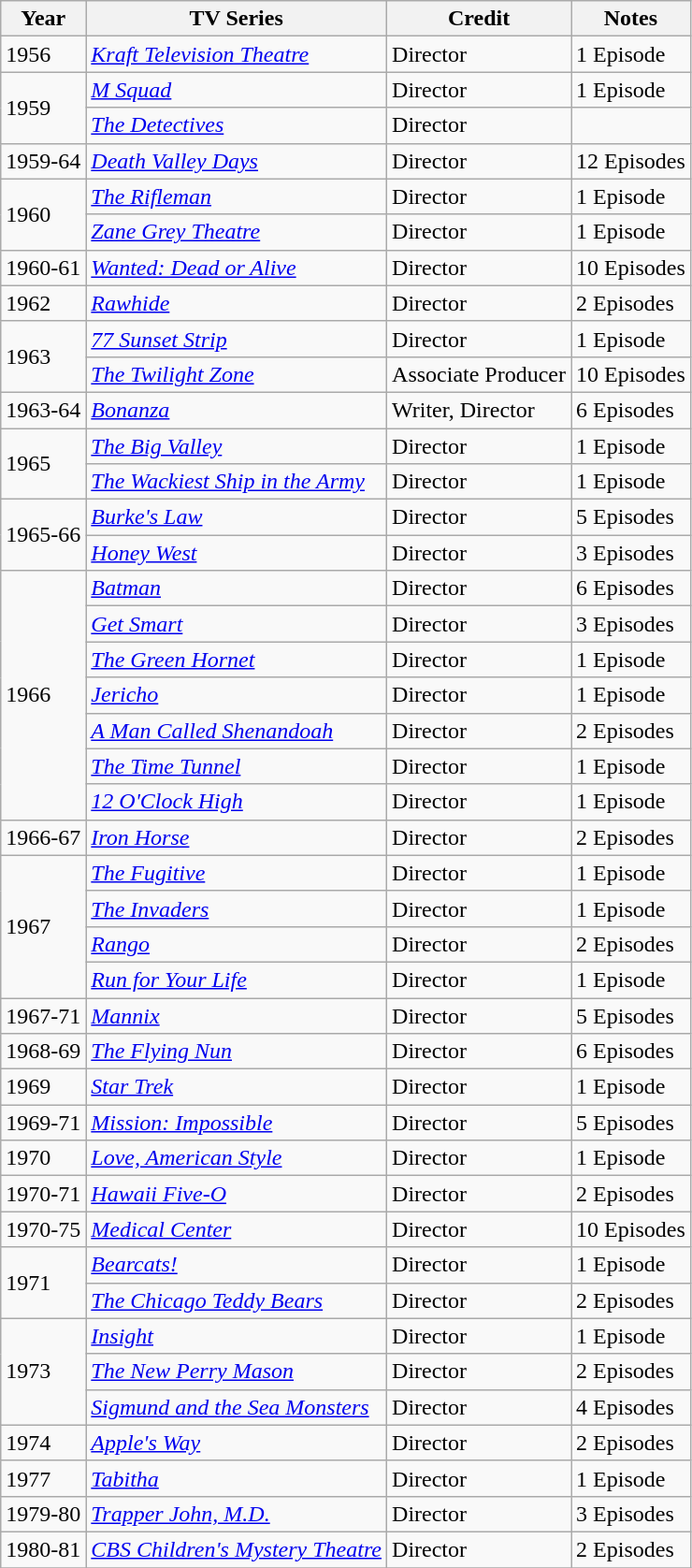<table class="wikitable">
<tr>
<th>Year</th>
<th>TV Series</th>
<th>Credit</th>
<th>Notes</th>
</tr>
<tr>
<td>1956</td>
<td><em><a href='#'>Kraft Television Theatre</a></em></td>
<td>Director</td>
<td>1 Episode</td>
</tr>
<tr>
<td rowspan=2>1959</td>
<td><em><a href='#'>M Squad</a></em></td>
<td>Director</td>
<td>1 Episode</td>
</tr>
<tr>
<td><em><a href='#'>The Detectives</a></em></td>
<td>Director</td>
<td></td>
</tr>
<tr>
<td>1959-64</td>
<td><em><a href='#'>Death Valley Days</a></em></td>
<td>Director</td>
<td>12 Episodes</td>
</tr>
<tr>
<td rowspan=2>1960</td>
<td><em><a href='#'>The Rifleman</a></em></td>
<td>Director</td>
<td>1 Episode</td>
</tr>
<tr>
<td><em><a href='#'>Zane Grey Theatre</a></em></td>
<td>Director</td>
<td>1 Episode</td>
</tr>
<tr>
<td>1960-61</td>
<td><em><a href='#'>Wanted: Dead or Alive</a></em></td>
<td>Director</td>
<td>10 Episodes</td>
</tr>
<tr>
<td>1962</td>
<td><em><a href='#'>Rawhide</a></em></td>
<td>Director</td>
<td>2 Episodes</td>
</tr>
<tr>
<td rowspan=2>1963</td>
<td><em><a href='#'>77 Sunset Strip</a></em></td>
<td>Director</td>
<td>1 Episode</td>
</tr>
<tr>
<td><em><a href='#'>The Twilight Zone</a></em></td>
<td>Associate Producer</td>
<td>10 Episodes</td>
</tr>
<tr>
<td>1963-64</td>
<td><em><a href='#'>Bonanza</a></em></td>
<td>Writer, Director</td>
<td>6 Episodes</td>
</tr>
<tr>
<td rowspan=2>1965</td>
<td><em><a href='#'>The Big Valley</a></em></td>
<td>Director</td>
<td>1 Episode</td>
</tr>
<tr>
<td><em><a href='#'>The Wackiest Ship in the Army</a></em></td>
<td>Director</td>
<td>1 Episode</td>
</tr>
<tr>
<td rowspan=2>1965-66</td>
<td><em><a href='#'>Burke's Law</a></em></td>
<td>Director</td>
<td>5 Episodes</td>
</tr>
<tr>
<td><em><a href='#'>Honey West</a></em></td>
<td>Director</td>
<td>3 Episodes</td>
</tr>
<tr>
<td rowspan=7>1966</td>
<td><em><a href='#'>Batman</a></em></td>
<td>Director</td>
<td>6 Episodes</td>
</tr>
<tr>
<td><em><a href='#'>Get Smart</a></em></td>
<td>Director</td>
<td>3 Episodes</td>
</tr>
<tr>
<td><em><a href='#'>The Green Hornet</a></em></td>
<td>Director</td>
<td>1 Episode</td>
</tr>
<tr>
<td><em><a href='#'>Jericho</a></em></td>
<td>Director</td>
<td>1 Episode</td>
</tr>
<tr>
<td><em><a href='#'>A Man Called Shenandoah</a></em></td>
<td>Director</td>
<td>2 Episodes</td>
</tr>
<tr>
<td><em><a href='#'>The Time Tunnel</a></em></td>
<td>Director</td>
<td>1 Episode</td>
</tr>
<tr>
<td><em><a href='#'>12 O'Clock High</a></em></td>
<td>Director</td>
<td>1 Episode</td>
</tr>
<tr>
<td>1966-67</td>
<td><em><a href='#'>Iron Horse</a></em></td>
<td>Director</td>
<td>2 Episodes</td>
</tr>
<tr>
<td rowspan=4>1967</td>
<td><em><a href='#'>The Fugitive</a></em></td>
<td>Director</td>
<td>1 Episode</td>
</tr>
<tr>
<td><em><a href='#'>The Invaders</a></em></td>
<td>Director</td>
<td>1 Episode</td>
</tr>
<tr>
<td><em><a href='#'>Rango</a></em></td>
<td>Director</td>
<td>2 Episodes</td>
</tr>
<tr>
<td><em><a href='#'>Run for Your Life</a></em></td>
<td>Director</td>
<td>1 Episode</td>
</tr>
<tr>
<td>1967-71</td>
<td><em><a href='#'>Mannix</a></em></td>
<td>Director</td>
<td>5 Episodes</td>
</tr>
<tr>
<td>1968-69</td>
<td><em><a href='#'>The Flying Nun</a></em></td>
<td>Director</td>
<td>6 Episodes</td>
</tr>
<tr>
<td>1969</td>
<td><em><a href='#'>Star Trek</a></em></td>
<td>Director</td>
<td>1 Episode</td>
</tr>
<tr>
<td>1969-71</td>
<td><em><a href='#'>Mission: Impossible</a></em></td>
<td>Director</td>
<td>5 Episodes</td>
</tr>
<tr>
<td>1970</td>
<td><em><a href='#'>Love, American Style</a></em></td>
<td>Director</td>
<td>1 Episode</td>
</tr>
<tr>
<td>1970-71</td>
<td><em><a href='#'>Hawaii Five-O</a></em></td>
<td>Director</td>
<td>2 Episodes</td>
</tr>
<tr>
<td>1970-75</td>
<td><em><a href='#'>Medical Center</a></em></td>
<td>Director</td>
<td>10 Episodes</td>
</tr>
<tr>
<td rowspan=2>1971</td>
<td><em><a href='#'>Bearcats!</a></em></td>
<td>Director</td>
<td>1 Episode</td>
</tr>
<tr>
<td><em><a href='#'>The Chicago Teddy Bears</a></em></td>
<td>Director</td>
<td>2 Episodes</td>
</tr>
<tr>
<td rowspan=3>1973</td>
<td><em><a href='#'>Insight</a></em></td>
<td>Director</td>
<td>1 Episode</td>
</tr>
<tr>
<td><em><a href='#'>The New Perry Mason</a></em></td>
<td>Director</td>
<td>2 Episodes</td>
</tr>
<tr>
<td><em><a href='#'>Sigmund and the Sea Monsters</a></em></td>
<td>Director</td>
<td>4 Episodes</td>
</tr>
<tr>
<td>1974</td>
<td><em><a href='#'>Apple's Way</a></em></td>
<td>Director</td>
<td>2 Episodes</td>
</tr>
<tr>
<td>1977</td>
<td><em><a href='#'>Tabitha</a></em></td>
<td>Director</td>
<td>1 Episode</td>
</tr>
<tr>
<td>1979-80</td>
<td><em><a href='#'>Trapper John, M.D.</a></em></td>
<td>Director</td>
<td>3 Episodes</td>
</tr>
<tr>
<td>1980-81</td>
<td><em><a href='#'>CBS Children's Mystery Theatre</a></em></td>
<td>Director</td>
<td>2 Episodes</td>
</tr>
<tr>
</tr>
</table>
